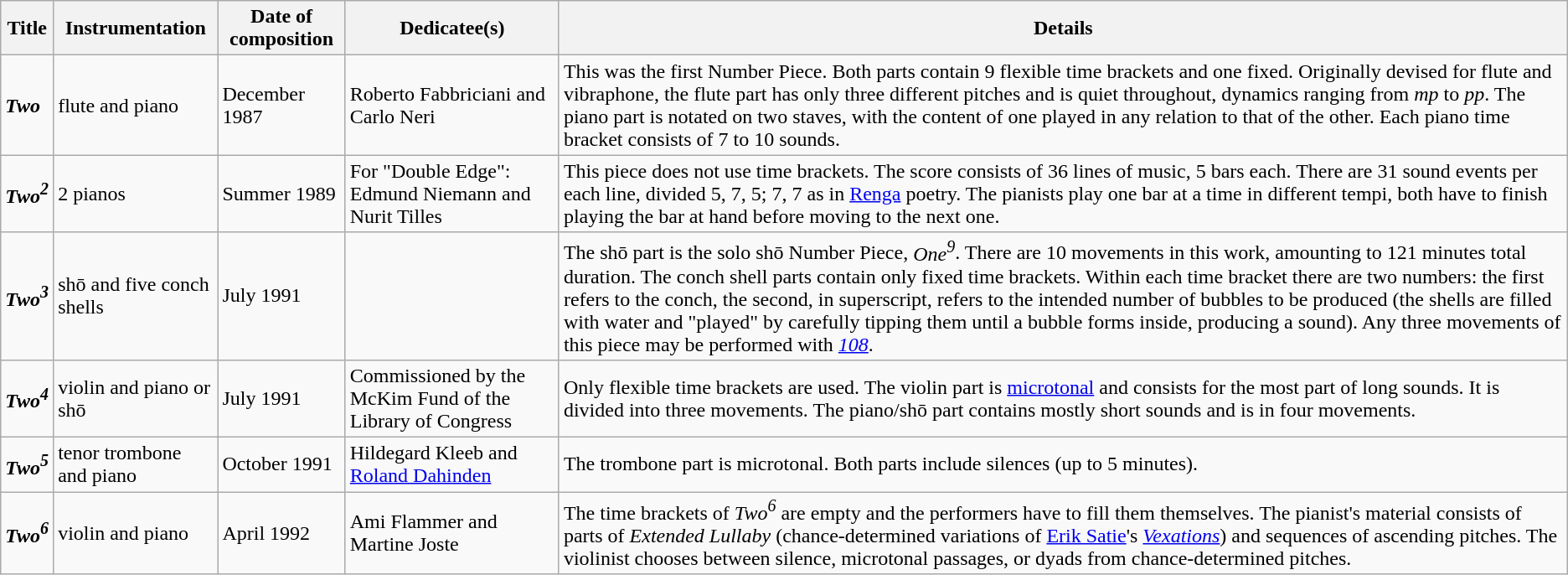<table class="wikitable">
<tr>
<th>Title</th>
<th>Instrumentation</th>
<th>Date of composition</th>
<th>Dedicatee(s)</th>
<th>Details</th>
</tr>
<tr>
<td><strong><em>Two</em></strong></td>
<td>flute and piano</td>
<td>December 1987</td>
<td>Roberto Fabbriciani and Carlo Neri</td>
<td>This was the first Number Piece. Both parts contain 9 flexible time brackets and one fixed. Originally devised for flute and vibraphone, the flute part has only three different pitches and is quiet throughout, dynamics ranging from <em>mp</em> to <em>pp</em>. The piano part is notated on two staves, with the content of one played in any relation to that of the other. Each piano time bracket consists of 7 to 10 sounds.</td>
</tr>
<tr>
<td><strong><em>Two<sup>2</sup></em></strong></td>
<td>2 pianos</td>
<td>Summer 1989</td>
<td>For "Double Edge": Edmund Niemann and Nurit Tilles</td>
<td>This piece does not use time brackets. The score consists of 36 lines of music, 5 bars each. There are 31 sound events per each line, divided 5, 7, 5; 7, 7 as in <a href='#'>Renga</a> poetry. The pianists play one bar at a time in different tempi, both have to finish playing the bar at hand before moving to the next one.</td>
</tr>
<tr>
<td><strong><em>Two<sup>3</sup></em></strong></td>
<td>shō and five conch shells</td>
<td>July 1991</td>
<td> </td>
<td>The shō part is the solo shō Number Piece, <em>One<sup>9</sup></em>. There are 10 movements in this work, amounting to 121 minutes total duration. The conch shell parts contain only fixed time brackets. Within each time bracket there are two numbers: the first refers to the conch, the second, in superscript, refers to the intended number of bubbles to be produced (the shells are filled with water and "played" by carefully tipping them until a bubble forms inside, producing a sound). Any three movements of this piece may be performed with <em><a href='#'>108</a></em>.</td>
</tr>
<tr>
<td><strong><em>Two<sup>4</sup></em></strong></td>
<td>violin and piano or shō</td>
<td>July 1991</td>
<td>Commissioned by the McKim Fund of the Library of Congress</td>
<td>Only flexible time brackets are used. The violin part is <a href='#'>microtonal</a> and consists for the most part of long sounds. It is divided into three movements. The piano/shō part contains mostly short sounds and is in four movements.</td>
</tr>
<tr>
<td><strong><em>Two<sup>5</sup></em></strong></td>
<td>tenor trombone and piano</td>
<td>October 1991</td>
<td>Hildegard Kleeb and <a href='#'>Roland Dahinden</a></td>
<td>The trombone part is microtonal. Both parts include silences (up to 5 minutes).</td>
</tr>
<tr>
<td><strong><em>Two<sup>6</sup></em></strong></td>
<td>violin and piano</td>
<td>April 1992</td>
<td>Ami Flammer and Martine Joste</td>
<td>The time brackets of <em>Two<sup>6</sup></em> are empty and the performers have to fill them themselves. The pianist's material consists of parts of <em>Extended Lullaby</em> (chance-determined variations of <a href='#'>Erik Satie</a>'s <em><a href='#'>Vexations</a></em>) and sequences of ascending pitches. The violinist chooses between silence, microtonal passages, or dyads from chance-determined pitches.</td>
</tr>
</table>
